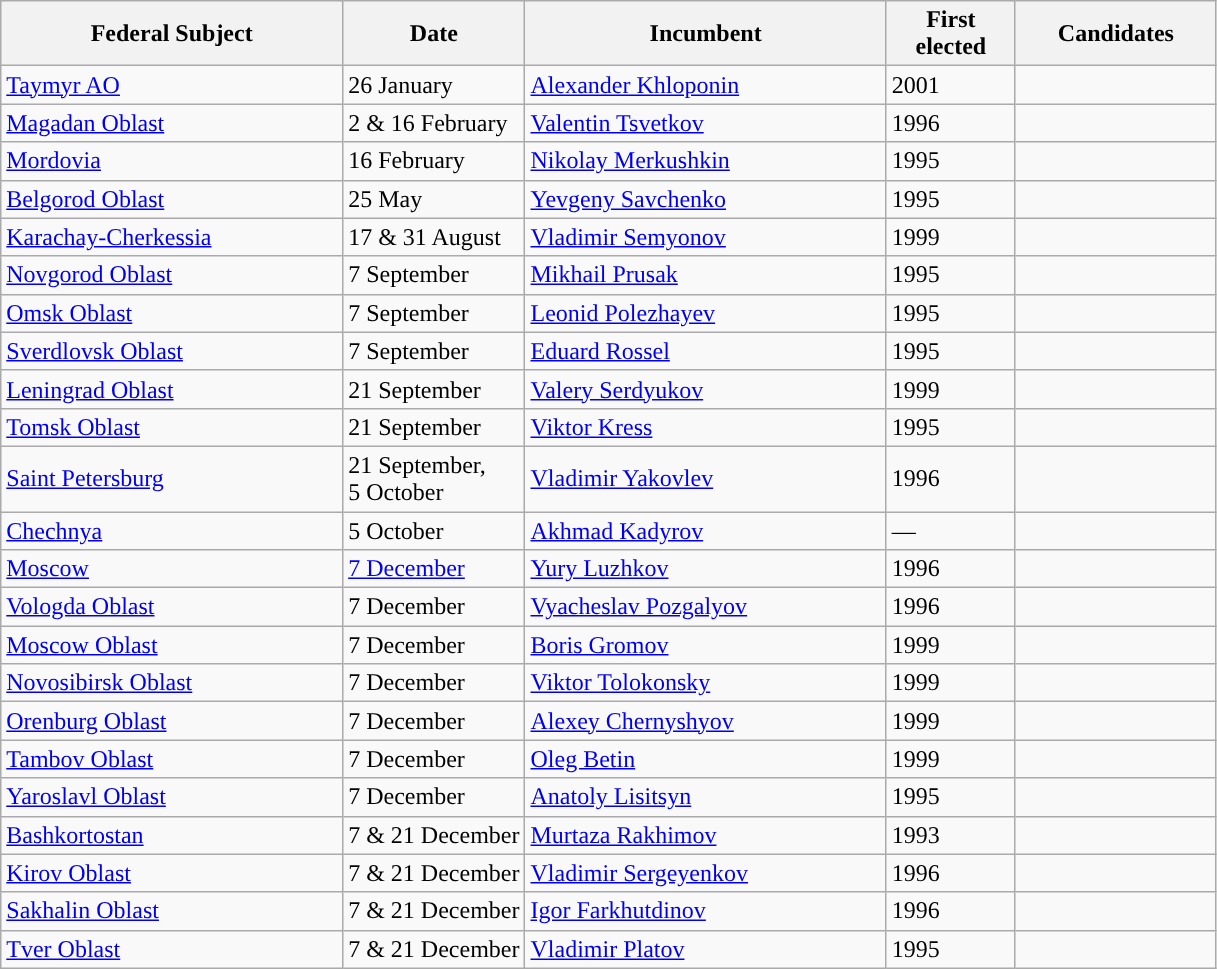<table class="wikitable sortable">
<tr>
<th>Federal Subject</th>
<th style="width: 15%">Date</th>
<th>Incumbent</th>
<th>First<br>elected</th>
<th>Candidates</th>
</tr>
<tr>
<td><a href='#'>Taymyr AO</a></td>
<td>26 January</td>
<td><a href='#'>Alexander Khloponin</a></td>
<td>2001</td>
<td nowrap></td>
</tr>
<tr>
<td><a href='#'>Magadan Oblast</a></td>
<td>2 & 16 February</td>
<td><a href='#'>Valentin Tsvetkov</a></td>
<td>1996</td>
<td nowrap></td>
</tr>
<tr>
<td><a href='#'>Mordovia</a></td>
<td>16 February</td>
<td><a href='#'>Nikolay Merkushkin</a></td>
<td>1995</td>
<td nowrap></td>
</tr>
<tr>
<td><a href='#'>Belgorod Oblast</a></td>
<td>25 May</td>
<td><a href='#'>Yevgeny Savchenko</a></td>
<td>1995</td>
<td nowrap></td>
</tr>
<tr>
<td><a href='#'>Karachay-Cherkessia</a></td>
<td>17 & 31 August</td>
<td><a href='#'>Vladimir Semyonov</a></td>
<td>1999</td>
<td nowrap></td>
</tr>
<tr>
<td><a href='#'>Novgorod Oblast</a></td>
<td>7 September</td>
<td><a href='#'>Mikhail Prusak</a></td>
<td>1995</td>
<td nowrap></td>
</tr>
<tr>
<td><a href='#'>Omsk Oblast</a></td>
<td>7 September</td>
<td><a href='#'>Leonid Polezhayev</a></td>
<td>1995</td>
<td nowrap></td>
</tr>
<tr>
<td><a href='#'>Sverdlovsk Oblast</a></td>
<td>7 September</td>
<td><a href='#'>Eduard Rossel</a></td>
<td>1995</td>
<td nowrap></td>
</tr>
<tr>
<td><a href='#'>Leningrad Oblast</a></td>
<td>21 September</td>
<td><a href='#'>Valery Serdyukov</a></td>
<td>1999</td>
<td nowrap></td>
</tr>
<tr>
<td><a href='#'>Tomsk Oblast</a></td>
<td>21 September</td>
<td><a href='#'>Viktor Kress</a></td>
<td>1995</td>
<td nowrap></td>
</tr>
<tr>
<td><a href='#'>Saint Petersburg</a></td>
<td>21 September,<br>5 October</td>
<td><a href='#'>Vladimir Yakovlev</a></td>
<td>1996</td>
<td nowrap></td>
</tr>
<tr>
<td><a href='#'>Chechnya</a></td>
<td>5 October</td>
<td><a href='#'>Akhmad Kadyrov</a></td>
<td>—</td>
<td nowrap></td>
</tr>
<tr>
<td><a href='#'>Moscow</a></td>
<td><a href='#'>7 December</a></td>
<td><a href='#'>Yury Luzhkov</a></td>
<td>1996</td>
<td nowrap></td>
</tr>
<tr>
<td><a href='#'>Vologda Oblast</a></td>
<td>7 December</td>
<td><a href='#'>Vyacheslav Pozgalyov</a></td>
<td>1996</td>
<td nowrap></td>
</tr>
<tr>
<td><a href='#'>Moscow Oblast</a></td>
<td>7 December</td>
<td><a href='#'>Boris Gromov</a></td>
<td>1999</td>
<td nowrap></td>
</tr>
<tr>
<td><a href='#'>Novosibirsk Oblast</a></td>
<td>7 December</td>
<td><a href='#'>Viktor Tolokonsky</a></td>
<td>1999</td>
<td nowrap></td>
</tr>
<tr>
<td><a href='#'>Orenburg Oblast</a></td>
<td>7 December</td>
<td><a href='#'>Alexey Chernyshyov</a></td>
<td>1999</td>
<td nowrap></td>
</tr>
<tr>
<td><a href='#'>Tambov Oblast</a></td>
<td>7 December</td>
<td><a href='#'>Oleg Betin</a></td>
<td>1999</td>
<td nowrap></td>
</tr>
<tr>
<td><a href='#'>Yaroslavl Oblast</a></td>
<td>7 December</td>
<td><a href='#'>Anatoly Lisitsyn</a></td>
<td>1995</td>
<td nowrap></td>
</tr>
<tr>
<td><a href='#'>Bashkortostan</a></td>
<td>7 & 21 December</td>
<td><a href='#'>Murtaza Rakhimov</a></td>
<td>1993</td>
<td nowrap></td>
</tr>
<tr>
<td><a href='#'>Kirov Oblast</a></td>
<td>7 & 21 December</td>
<td><a href='#'>Vladimir Sergeyenkov</a></td>
<td>1996</td>
<td nowrap></td>
</tr>
<tr>
<td><a href='#'>Sakhalin Oblast</a></td>
<td>7 & 21 December</td>
<td><a href='#'>Igor Farkhutdinov</a></td>
<td>1996</td>
<td nowrap></td>
</tr>
<tr>
<td><a href='#'>Tver Oblast</a></td>
<td>7 & 21 December</td>
<td><a href='#'>Vladimir Platov</a></td>
<td>1995</td>
<td nowrap></td>
</tr>
</table>
